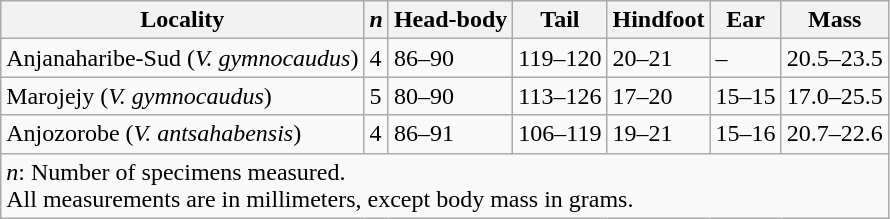<table class="wikitable floatright">
<tr>
<th>Locality</th>
<th><em>n</em></th>
<th>Head-body</th>
<th>Tail</th>
<th>Hindfoot</th>
<th>Ear</th>
<th>Mass</th>
</tr>
<tr>
<td>Anjanaharibe-Sud (<em>V. gymnocaudus</em>)</td>
<td>4</td>
<td>86–90</td>
<td>119–120</td>
<td>20–21</td>
<td>–</td>
<td>20.5–23.5</td>
</tr>
<tr>
<td>Marojejy (<em>V. gymnocaudus</em>)</td>
<td>5</td>
<td>80–90</td>
<td>113–126</td>
<td>17–20</td>
<td>15–15</td>
<td>17.0–25.5</td>
</tr>
<tr>
<td>Anjozorobe (<em>V. antsahabensis</em>)</td>
<td>4</td>
<td>86–91</td>
<td>106–119</td>
<td>19–21</td>
<td>15–16</td>
<td>20.7–22.6</td>
</tr>
<tr>
<td colspan="7"><em>n</em>: Number of specimens measured.<br>All measurements are in millimeters, except body mass in grams.</td>
</tr>
</table>
